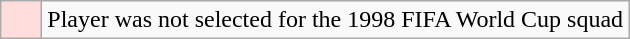<table class="wikitable">
<tr>
<td style="background: #ffdddd" width="20"></td>
<td>Player was not selected for the 1998 FIFA World Cup squad</td>
</tr>
</table>
